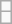<table class="wikitable" align="right">
<tr>
<td></td>
</tr>
<tr>
<td align="center"></td>
</tr>
</table>
